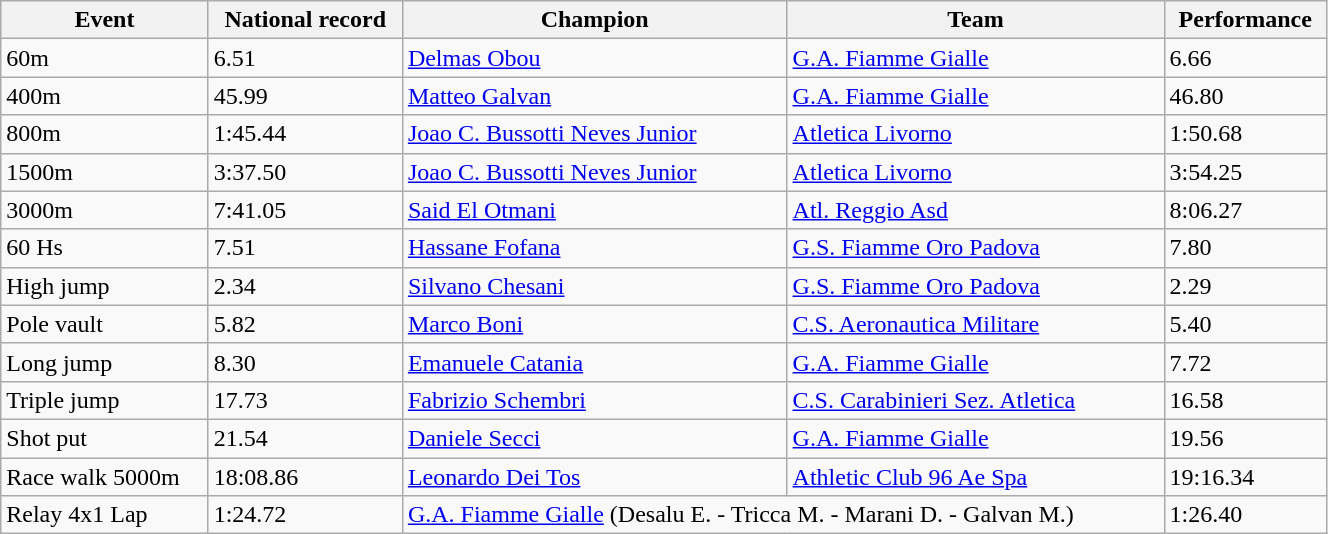<table class="wikitable" width=70% style="font-size:100%; text-align:left;">
<tr>
<th>Event</th>
<th>National record</th>
<th>Champion</th>
<th>Team</th>
<th>Performance</th>
</tr>
<tr>
<td>60m</td>
<td>6.51</td>
<td><a href='#'>Delmas Obou</a></td>
<td><a href='#'>G.A. Fiamme Gialle</a></td>
<td>6.66</td>
</tr>
<tr>
<td>400m</td>
<td>45.99</td>
<td><a href='#'>Matteo Galvan</a></td>
<td><a href='#'>G.A. Fiamme Gialle</a></td>
<td>46.80</td>
</tr>
<tr>
<td>800m</td>
<td>1:45.44</td>
<td><a href='#'>Joao C. Bussotti Neves Junior</a></td>
<td><a href='#'>Atletica Livorno</a></td>
<td>1:50.68</td>
</tr>
<tr>
<td>1500m</td>
<td>3:37.50</td>
<td><a href='#'>Joao C. Bussotti Neves Junior</a></td>
<td><a href='#'>Atletica Livorno</a></td>
<td>3:54.25</td>
</tr>
<tr>
<td>3000m</td>
<td>7:41.05</td>
<td><a href='#'>Said El Otmani</a></td>
<td><a href='#'>Atl. Reggio Asd</a></td>
<td>8:06.27</td>
</tr>
<tr>
<td>60 Hs</td>
<td>7.51</td>
<td><a href='#'>Hassane Fofana</a></td>
<td><a href='#'>G.S. Fiamme Oro Padova</a></td>
<td>7.80</td>
</tr>
<tr>
<td>High jump</td>
<td>2.34</td>
<td><a href='#'>Silvano Chesani</a></td>
<td><a href='#'>G.S. Fiamme Oro Padova</a></td>
<td>2.29</td>
</tr>
<tr>
<td>Pole vault</td>
<td>5.82</td>
<td><a href='#'>Marco Boni</a></td>
<td><a href='#'>C.S. Aeronautica Militare</a></td>
<td>5.40</td>
</tr>
<tr>
<td>Long jump</td>
<td>8.30</td>
<td><a href='#'>Emanuele Catania</a></td>
<td><a href='#'>G.A. Fiamme Gialle</a></td>
<td>7.72</td>
</tr>
<tr>
<td>Triple jump</td>
<td>17.73</td>
<td><a href='#'>Fabrizio Schembri</a></td>
<td><a href='#'>C.S. Carabinieri Sez. Atletica</a></td>
<td>16.58</td>
</tr>
<tr>
<td>Shot put</td>
<td>21.54</td>
<td><a href='#'>Daniele Secci</a></td>
<td><a href='#'>G.A. Fiamme Gialle</a></td>
<td>19.56</td>
</tr>
<tr>
<td>Race walk 5000m</td>
<td>18:08.86</td>
<td><a href='#'>Leonardo Dei Tos</a></td>
<td><a href='#'>Athletic Club 96 Ae Spa</a></td>
<td>19:16.34</td>
</tr>
<tr>
<td>Relay 4x1 Lap</td>
<td>1:24.72</td>
<td colspan=2><a href='#'>G.A. Fiamme Gialle</a> (Desalu E. - Tricca M. - Marani D. - Galvan M.)</td>
<td>1:26.40</td>
</tr>
</table>
